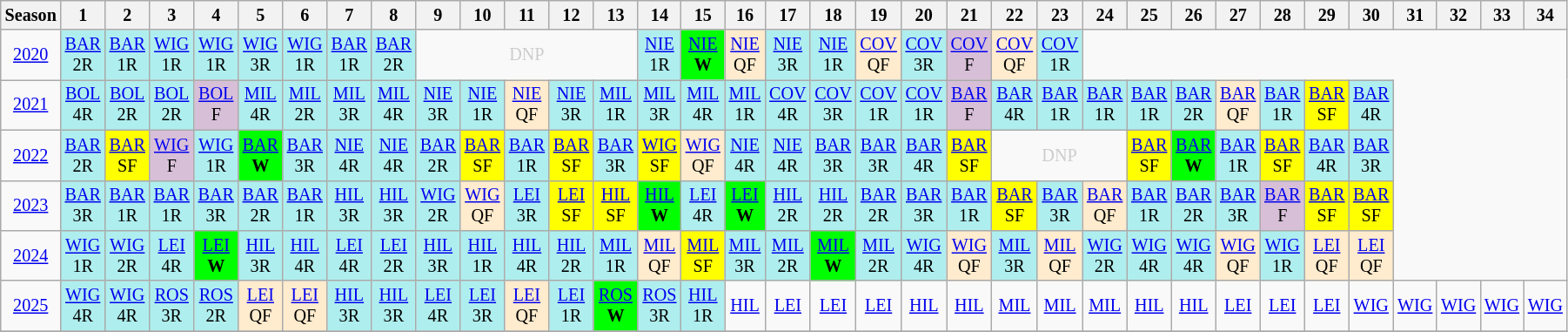<table class="wikitable" style="width:20%; margin:0; font-size:84%">
<tr>
<th>Season</th>
<th>1</th>
<th>2</th>
<th>3</th>
<th>4</th>
<th>5</th>
<th>6</th>
<th>7</th>
<th>8</th>
<th>9</th>
<th>10</th>
<th>11</th>
<th>12</th>
<th>13</th>
<th>14</th>
<th>15</th>
<th>16</th>
<th>17</th>
<th>18</th>
<th>19</th>
<th>20</th>
<th>21</th>
<th>22</th>
<th>23</th>
<th>24</th>
<th>25</th>
<th>26</th>
<th>27</th>
<th>28</th>
<th>29</th>
<th>30</th>
<th>31</th>
<th>32</th>
<th>33</th>
<th>34</th>
</tr>
<tr>
<td style="text-align:center;"background:#efefef;"><a href='#'>2020</a></td>
<td style="text-align:center; background:#afeeee;"><a href='#'>BAR</a><br>2R</td>
<td style="text-align:center; background:#afeeee;"><a href='#'>BAR</a><br>1R</td>
<td style="text-align:center; background:#afeeee;"><a href='#'>WIG</a><br>1R</td>
<td style="text-align:center; background:#afeeee;"><a href='#'>WIG</a><br>1R</td>
<td style="text-align:center; background:#afeeee;"><a href='#'>WIG</a><br>3R</td>
<td style="text-align:center; background:#afeeee;"><a href='#'>WIG</a><br>1R</td>
<td style="text-align:center; background:#afeeee;"><a href='#'>BAR</a><br>1R</td>
<td style="text-align:center; background:#afeeee"><a href='#'>BAR</a><br>2R</td>
<td colspan="5" style="text-align:center; color:#ccc;">DNP</td>
<td style="text-align:center; background:#afeeee;"><a href='#'>NIE</a><br>1R</td>
<td style="text-align:center; background:lime;"><a href='#'>NIE</a><br><strong>W</strong></td>
<td style="text-align:center; background:#ffebcd;"><a href='#'>NIE</a><br>QF</td>
<td style="text-align:center; background:#afeeee;"><a href='#'>NIE</a><br>3R</td>
<td style="text-align:center; background:#afeeee;"><a href='#'>NIE</a><br>1R</td>
<td style="text-align:center; background:#ffebcd;"><a href='#'>COV</a><br>QF</td>
<td style="text-align:center; background:#afeeee;"><a href='#'>COV</a><br>3R</td>
<td style="text-align:center; background:thistle;"><a href='#'>COV</a><br>F</td>
<td style="text-align:center; background:#ffebcd;"><a href='#'>COV</a><br>QF</td>
<td style="text-align:center; background:#afeeee;"><a href='#'>COV</a><br>1R</td>
</tr>
<tr>
<td style="text-align:center;"background:#efefef;"><a href='#'>2021</a></td>
<td style="text-align:center; background:#afeeee;"><a href='#'>BOL</a><br>4R</td>
<td style="text-align:center; background:#afeeee;"><a href='#'>BOL</a><br>2R</td>
<td style="text-align:center; background:#afeeee;"><a href='#'>BOL</a><br>2R</td>
<td style="text-align:center; background:thistle;"><a href='#'>BOL</a><br>F</td>
<td style="text-align:center; background:#afeeee;"><a href='#'>MIL</a><br>4R</td>
<td style="text-align:center; background:#afeeee;"><a href='#'>MIL</a><br>2R</td>
<td style="text-align:center; background:#afeeee;"><a href='#'>MIL</a><br>3R</td>
<td style="text-align:center; background:#afeeee;"><a href='#'>MIL</a><br>4R</td>
<td style="text-align:center; background:#afeeee;"><a href='#'>NIE</a><br>3R</td>
<td style="text-align:center; background:#afeeee;"><a href='#'>NIE</a><br>1R</td>
<td style="text-align:center; background:#ffebcd;"><a href='#'>NIE</a><br>QF</td>
<td style="text-align:center; background:#afeeee;"><a href='#'>NIE</a><br>3R</td>
<td style="text-align:center; background:#afeeee;"><a href='#'>MIL</a><br>1R</td>
<td style="text-align:center; background:#afeeee;"><a href='#'>MIL</a><br>3R</td>
<td style="text-align:center; background:#afeeee;"><a href='#'>MIL</a><br>4R</td>
<td style="text-align:center; background:#afeeee;"><a href='#'>MIL</a><br>1R</td>
<td style="text-align:center; background:#afeeee;"><a href='#'>COV</a><br>4R</td>
<td style="text-align:center; background:#afeeee;"><a href='#'>COV</a><br>3R</td>
<td style="text-align:center; background:#afeeee;"><a href='#'>COV</a><br>1R</td>
<td style="text-align:center; background:#afeeee;"><a href='#'>COV</a><br>1R</td>
<td style="text-align:center; background:thistle;"><a href='#'>BAR</a><br>F</td>
<td style="text-align:center; background:#afeeee;"><a href='#'>BAR</a><br>4R</td>
<td style="text-align:center; background:#afeeee;"><a href='#'>BAR</a><br>1R</td>
<td style="text-align:center; background:#afeeee;"><a href='#'>BAR</a><br>1R</td>
<td style="text-align:center; background:#afeeee;"><a href='#'>BAR</a><br>1R</td>
<td style="text-align:center; background:#afeeee;"><a href='#'>BAR</a><br>2R</td>
<td style="text-align:center; background:#ffebcd;"><a href='#'>BAR</a><br>QF</td>
<td style="text-align:center; background:#afeeee;"><a href='#'>BAR</a><br>1R</td>
<td style="text-align:center; background:yellow;"><a href='#'>BAR</a><br>SF</td>
<td style="text-align:center; background:#afeeee;"><a href='#'>BAR</a><br>4R</td>
</tr>
<tr>
<td style="text-align:center;"background:#efefef;"><a href='#'>2022</a></td>
<td style="text-align:center; background:#afeeee;"><a href='#'>BAR</a><br>2R</td>
<td style="text-align:center; background:yellow;"><a href='#'>BAR</a><br>SF</td>
<td style="text-align:center; background:thistle;"><a href='#'>WIG</a><br>F</td>
<td style="text-align:center; background:#afeeee;"><a href='#'>WIG</a><br>1R</td>
<td style="text-align:center; background:lime;"><a href='#'>BAR</a><br><strong>W</strong></td>
<td style="text-align:center; background:#afeeee;"><a href='#'>BAR</a><br>3R</td>
<td style="text-align:center; background:#afeeee;"><a href='#'>NIE</a><br>4R</td>
<td style="text-align:center; background:#afeeee;"><a href='#'>NIE</a><br>4R</td>
<td style="text-align:center; background:#afeeee;"><a href='#'>BAR</a><br>2R</td>
<td style="text-align:center; background:yellow;"><a href='#'>BAR</a><br>SF</td>
<td style="text-align:center; background:#afeeee;"><a href='#'>BAR</a><br>1R</td>
<td style="text-align:center; background:yellow;"><a href='#'>BAR</a><br>SF</td>
<td style="text-align:center; background:#afeeee;"><a href='#'>BAR</a><br>3R</td>
<td style="text-align:center; background:yellow;"><a href='#'>WIG</a><br>SF</td>
<td style="text-align:center; background:#ffebcd;"><a href='#'>WIG</a><br>QF</td>
<td style="text-align:center; background:#afeeee;"><a href='#'>NIE</a><br>4R</td>
<td style="text-align:center; background:#afeeee;"><a href='#'>NIE</a><br>4R</td>
<td style="text-align:center; background:#afeeee;"><a href='#'>BAR</a><br>3R</td>
<td style="text-align:center; background:#afeeee;"><a href='#'>BAR</a><br>3R</td>
<td style="text-align:center; background:#afeeee;"><a href='#'>BAR</a><br>4R</td>
<td style="text-align:center; background:yellow;"><a href='#'>BAR</a><br>SF</td>
<td colspan="3" style="text-align:center; color:#ccc;">DNP</td>
<td style="text-align:center; background:yellow;"><a href='#'>BAR</a><br>SF</td>
<td style="text-align:center; background:lime;"><a href='#'>BAR</a><br><strong>W</strong></td>
<td style="text-align:center; background:#afeeee;"><a href='#'>BAR</a><br>1R</td>
<td style="text-align:center; background:yellow;"><a href='#'>BAR</a><br>SF</td>
<td style="text-align:center; background:#afeeee;"><a href='#'>BAR</a><br>4R</td>
<td style="text-align:center; background:#afeeee;"><a href='#'>BAR</a><br>3R</td>
</tr>
<tr>
<td style="text-align:center;"background:#efefef;"><a href='#'>2023</a></td>
<td style="text-align:center; background:#afeeee;"><a href='#'>BAR</a><br>3R</td>
<td style="text-align:center; background:#afeeee;"><a href='#'>BAR</a><br>1R</td>
<td style="text-align:center; background:#afeeee;"><a href='#'>BAR</a><br>1R</td>
<td style="text-align:center; background:#afeeee;"><a href='#'>BAR</a><br>3R</td>
<td style="text-align:center; background:#afeeee;"><a href='#'>BAR</a><br>2R</td>
<td style="text-align:center; background:#afeeee;"><a href='#'>BAR</a><br>1R</td>
<td style="text-align:center; background:#afeeee;"><a href='#'>HIL</a><br>3R</td>
<td style="text-align:center; background:#afeeee;"><a href='#'>HIL</a><br>3R</td>
<td style="text-align:center; background:#afeeee;"><a href='#'>WIG</a><br>2R</td>
<td style="text-align:center; background:#ffebcd;"><a href='#'>WIG</a><br>QF</td>
<td style="text-align:center; background:#afeeee;"><a href='#'>LEI</a><br>3R</td>
<td style="text-align:center; background:yellow;"><a href='#'>LEI</a><br>SF</td>
<td style="text-align:center; background:yellow;"><a href='#'>HIL</a><br>SF</td>
<td style="text-align:center; background:lime;"><a href='#'>HIL</a><br><strong>W</strong></td>
<td style="text-align:center; background:#afeeee;"><a href='#'>LEI</a><br>4R</td>
<td style="text-align:center; background:lime;"><a href='#'>LEI</a><br><strong>W</strong></td>
<td style="text-align:center; background:#afeeee;"><a href='#'>HIL</a><br>2R</td>
<td style="text-align:center; background:#afeeee;"><a href='#'>HIL</a><br>2R</td>
<td style="text-align:center; background:#afeeee;"><a href='#'>BAR</a><br>2R</td>
<td style="text-align:center; background:#afeeee;"><a href='#'>BAR</a><br>3R</td>
<td style="text-align:center; background:#afeeee;"><a href='#'>BAR</a><br>1R</td>
<td style="text-align:center; background:yellow;"><a href='#'>BAR</a><br>SF</td>
<td style="text-align:center; background:#afeeee;"><a href='#'>BAR</a><br>3R</td>
<td style="text-align:center; background:#ffebcd;"><a href='#'>BAR</a><br>QF</td>
<td style="text-align:center; background:#afeeee;"><a href='#'>BAR</a><br>1R</td>
<td style="text-align:center; background:#afeeee;"><a href='#'>BAR</a><br>2R</td>
<td style="text-align:center; background:#afeeee;"><a href='#'>BAR</a><br>3R</td>
<td style="text-align:center; background:thistle;"><a href='#'>BAR</a><br>F</td>
<td style="text-align:center; background:yellow;"><a href='#'>BAR</a><br>SF</td>
<td style="text-align:center; background:yellow;"><a href='#'>BAR</a><br>SF</td>
</tr>
<tr>
<td style="text-align:center;"background:#efefef;"><a href='#'>2024</a></td>
<td style="text-align:center; background:#afeeee;;"><a href='#'>WIG</a><br>1R</td>
<td style="text-align:center; background:#afeeee;;"><a href='#'>WIG</a><br>2R</td>
<td style="text-align:center; background:#afeeee;;"><a href='#'>LEI</a><br>4R</td>
<td style="text-align:center; background:lime;"><a href='#'>LEI</a><br><strong>W</strong></td>
<td style="text-align:center; background:#afeeee;;"><a href='#'>HIL</a><br>3R</td>
<td style="text-align:center; background:#afeeee;"><a href='#'>HIL</a><br>4R</td>
<td style="text-align:center; background:#afeeee;"><a href='#'>LEI</a><br>4R</td>
<td style="text-align:center; background:#afeeee;"><a href='#'>LEI</a><br>2R</td>
<td style="text-align:center; background:#afeeee;"><a href='#'>HIL</a><br>3R</td>
<td style="text-align:center; background:#afeeee;"><a href='#'>HIL</a><br>1R</td>
<td style="text-align:center; background:#afeeee;"><a href='#'>HIL</a><br>4R</td>
<td style="text-align:center; background:#afeeee;"><a href='#'>HIL</a><br>2R</td>
<td style="text-align:center; background:#afeeee;"><a href='#'>MIL</a><br>1R</td>
<td style="text-align:center; background:#ffebcd;"><a href='#'>MIL</a><br>QF</td>
<td style="text-align:center; background:yellow;"><a href='#'>MIL</a><br>SF</td>
<td style="text-align:center; background:#afeeee;"><a href='#'>MIL</a><br>3R</td>
<td style="text-align:center; background:#afeeee;"><a href='#'>MIL</a><br>2R</td>
<td style="text-align:center; background:lime;"><a href='#'>MIL</a><br><strong>W</strong></td>
<td style="text-align:center; background:#afeeee;"><a href='#'>MIL</a><br>2R</td>
<td style="text-align:center; background:#afeeee;"><a href='#'>WIG</a><br>4R</td>
<td style="text-align:center; background:#ffebcd;"><a href='#'>WIG</a><br>QF</td>
<td style="text-align:center; background:#afeeee;"><a href='#'>MIL</a><br>3R</td>
<td style="text-align:center; background:#ffebcd;"><a href='#'>MIL</a><br>QF</td>
<td style="text-align:center; background:#afeeee;"><a href='#'>WIG</a><br>2R</td>
<td style="text-align:center; background:#afeeee;"><a href='#'>WIG</a><br>4R</td>
<td style="text-align:center; background:#afeeee;"><a href='#'>WIG</a><br>4R</td>
<td style="text-align:center; background:#ffebcd;"><a href='#'>WIG</a><br>QF</td>
<td style="text-align:center; background:#afeeee;"><a href='#'>WIG</a><br>1R</td>
<td style="text-align:center; background:#ffebcd;"><a href='#'>LEI</a><br>QF</td>
<td style="text-align:center; background:#ffebcd;"><a href='#'>LEI</a><br>QF</td>
</tr>
<tr>
<td style="text-align:center; "background:#efefef;"><a href='#'>2025</a></td>
<td style="text-align:center; background:#afeeee;"><a href='#'>WIG</a><br>4R</td>
<td style="text-align:center; background:#afeeee;"><a href='#'>WIG</a><br>4R</td>
<td style="text-align:center; background:#afeeee;"><a href='#'>ROS</a><br>3R</td>
<td style="text-align:center; background:#afeeee;"><a href='#'>ROS</a><br>2R</td>
<td style="text-align:center; background:#ffebcd;"><a href='#'>LEI</a><br>QF</td>
<td style="text-align:center; background:#ffebcd;"><a href='#'>LEI</a><br>QF</td>
<td style="text-align:center; background:#afeeee;"><a href='#'>HIL</a><br>3R</td>
<td style="text-align:center; background:#afeeee;"><a href='#'>HIL</a><br>3R</td>
<td style="text-align:center; background:#afeeee;"><a href='#'>LEI</a><br>4R</td>
<td style="text-align:center; background:#afeeee;"><a href='#'>LEI</a><br>3R</td>
<td style="text-align:center; background:#ffebcd;"><a href='#'>LEI</a><br>QF</td>
<td style="text-align:center; background:#afeeee;"><a href='#'>LEI</a><br>1R</td>
<td style="text-align:center; background:lime;"><a href='#'>ROS</a><br><strong>W</strong></td>
<td style="text-align:center; background:#afeeee;"><a href='#'>ROS</a><br>3R</td>
<td style="text-align:center; background:#afeeee;"><a href='#'>HIL</a><br>1R</td>
<td style="text-align:center; background:#;"><a href='#'>HIL</a><br></td>
<td style="text-align:center; background:#;"><a href='#'>LEI</a><br></td>
<td style="text-align:center; background:#;"><a href='#'>LEI</a><br></td>
<td style="text-align:center; background:#;"><a href='#'>LEI</a><br></td>
<td style="text-align:center; background:#;"><a href='#'>HIL</a><br></td>
<td style="text-align:center; background:#;"><a href='#'>HIL</a><br></td>
<td style="text-align:center; background:#;"><a href='#'>MIL</a><br></td>
<td style="text-align:center; background:#;"><a href='#'>MIL</a><br></td>
<td style="text-align:center; background:#;"><a href='#'>MIL</a><br></td>
<td style="text-align:center; background:#;"><a href='#'>HIL</a><br></td>
<td style="text-align:center; background:#;"><a href='#'>HIL</a><br></td>
<td style="text-align:center; background:#;"><a href='#'>LEI</a><br></td>
<td style="text-align:center; background:#;"><a href='#'>LEI</a><br></td>
<td style="text-align:center; background:#;"><a href='#'>LEI</a><br></td>
<td style="text-align:center; background:#;"><a href='#'>WIG</a><br></td>
<td style="text-align:center; background:#;"><a href='#'>WIG</a><br></td>
<td style="text-align:center; background:#;"><a href='#'>WIG</a><br></td>
<td style="text-align:center; background:#;"><a href='#'>WIG</a><br></td>
<td style="text-align:center; background:#;"><a href='#'>WIG</a><br></td>
</tr>
<tr>
</tr>
</table>
